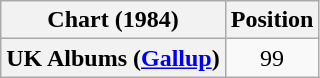<table class="wikitable plainrowheaders" style="text-align:center">
<tr>
<th scope="col">Chart (1984)</th>
<th scope="col">Position</th>
</tr>
<tr>
<th scope="row">UK Albums (<a href='#'>Gallup</a>)</th>
<td>99</td>
</tr>
</table>
